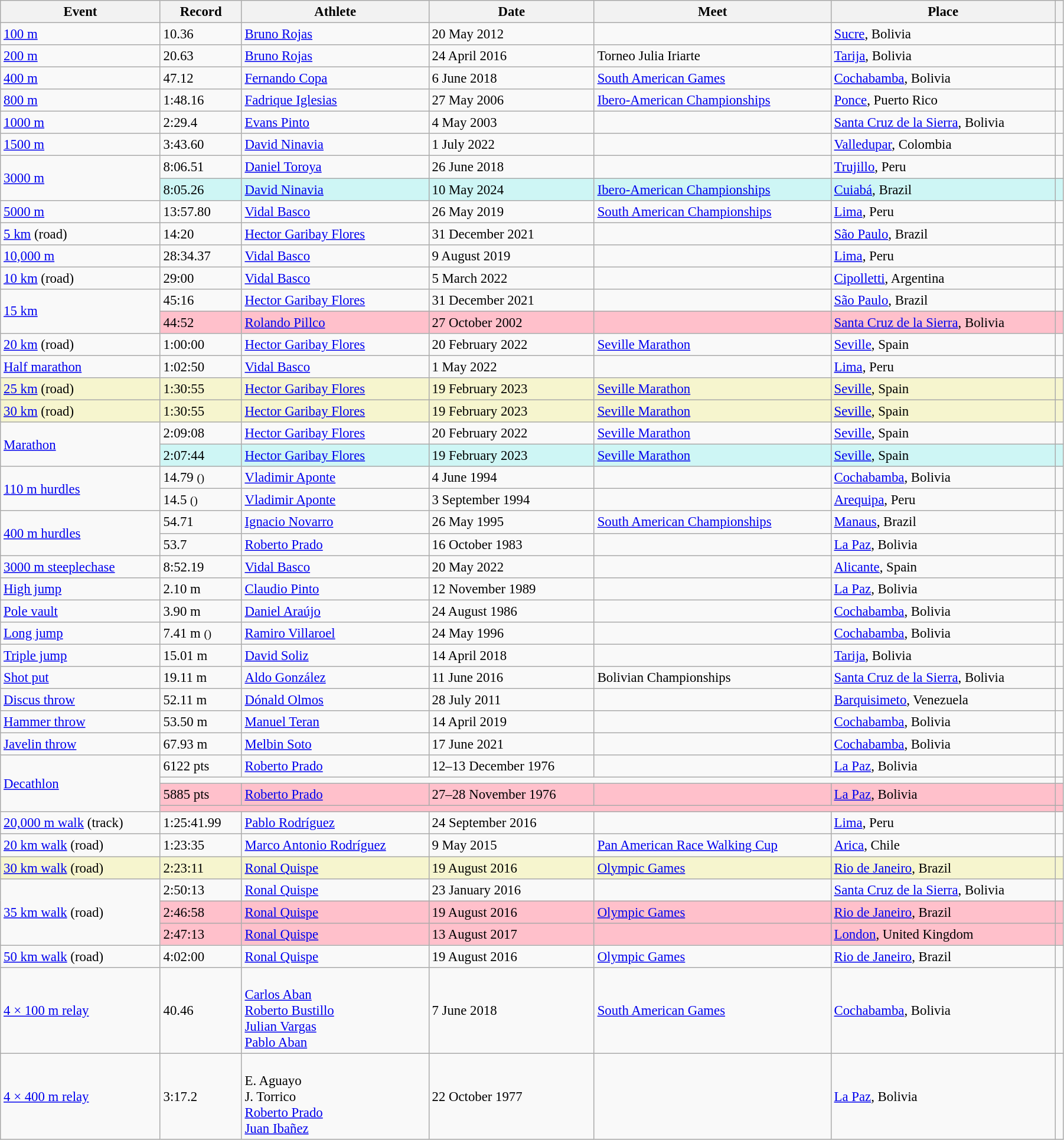<table class="wikitable" style="font-size:95%; width: 95%;">
<tr>
<th>Event</th>
<th>Record</th>
<th>Athlete</th>
<th>Date</th>
<th>Meet</th>
<th>Place</th>
<th></th>
</tr>
<tr>
<td><a href='#'>100 m</a></td>
<td>10.36 </td>
<td><a href='#'>Bruno Rojas</a></td>
<td>20 May 2012 </td>
<td></td>
<td><a href='#'>Sucre</a>, Bolivia</td>
<td></td>
</tr>
<tr>
<td><a href='#'>200 m</a></td>
<td>20.63  </td>
<td><a href='#'>Bruno Rojas</a></td>
<td>24 April 2016</td>
<td>Torneo Julia Iriarte</td>
<td><a href='#'>Tarija</a>, Bolivia</td>
<td></td>
</tr>
<tr>
<td><a href='#'>400 m</a></td>
<td>47.12 </td>
<td><a href='#'>Fernando Copa</a></td>
<td>6 June 2018</td>
<td><a href='#'>South American Games</a></td>
<td><a href='#'>Cochabamba</a>, Bolivia</td>
<td></td>
</tr>
<tr>
<td><a href='#'>800 m</a></td>
<td>1:48.16</td>
<td><a href='#'>Fadrique Iglesias</a></td>
<td>27 May 2006</td>
<td><a href='#'>Ibero-American Championships</a></td>
<td><a href='#'>Ponce</a>, Puerto Rico</td>
<td></td>
</tr>
<tr>
<td><a href='#'>1000 m</a></td>
<td>2:29.4 </td>
<td><a href='#'>Evans Pinto</a></td>
<td>4 May 2003</td>
<td></td>
<td><a href='#'>Santa Cruz de la Sierra</a>, Bolivia</td>
<td></td>
</tr>
<tr>
<td><a href='#'>1500 m</a></td>
<td>3:43.60</td>
<td><a href='#'>David Ninavia</a></td>
<td>1 July 2022</td>
<td></td>
<td><a href='#'>Valledupar</a>, Colombia</td>
<td></td>
</tr>
<tr>
<td rowspan=2><a href='#'>3000 m</a></td>
<td>8:06.51</td>
<td><a href='#'>Daniel Toroya</a></td>
<td>26 June 2018</td>
<td></td>
<td><a href='#'>Trujillo</a>, Peru</td>
<td></td>
</tr>
<tr bgcolor=#CEF6F5>
<td>8:05.26</td>
<td><a href='#'>David Ninavia</a></td>
<td>10 May 2024</td>
<td><a href='#'>Ibero-American Championships</a></td>
<td><a href='#'>Cuiabá</a>, Brazil</td>
<td></td>
</tr>
<tr>
<td><a href='#'>5000 m</a></td>
<td>13:57.80</td>
<td><a href='#'>Vidal Basco</a></td>
<td>26 May 2019</td>
<td><a href='#'>South American Championships</a></td>
<td><a href='#'>Lima</a>, Peru</td>
<td></td>
</tr>
<tr>
<td><a href='#'>5 km</a> (road)</td>
<td>14:20</td>
<td><a href='#'>Hector Garibay Flores</a></td>
<td>31 December 2021</td>
<td></td>
<td><a href='#'>São Paulo</a>, Brazil</td>
<td></td>
</tr>
<tr>
<td><a href='#'>10,000 m</a></td>
<td>28:34.37</td>
<td><a href='#'>Vidal Basco</a></td>
<td>9 August 2019</td>
<td></td>
<td><a href='#'>Lima</a>, Peru</td>
<td></td>
</tr>
<tr>
<td><a href='#'>10 km</a> (road)</td>
<td>29:00</td>
<td><a href='#'>Vidal Basco</a></td>
<td>5 March 2022</td>
<td></td>
<td><a href='#'>Cipolletti</a>, Argentina</td>
<td></td>
</tr>
<tr>
<td rowspan=2><a href='#'>15 km</a></td>
<td>45:16</td>
<td><a href='#'>Hector Garibay Flores</a></td>
<td>31 December 2021</td>
<td></td>
<td><a href='#'>São Paulo</a>, Brazil</td>
<td></td>
</tr>
<tr style="background:pink">
<td>44:52</td>
<td><a href='#'>Rolando Pillco</a></td>
<td>27 October 2002</td>
<td></td>
<td><a href='#'>Santa Cruz de la Sierra</a>, Bolivia</td>
<td></td>
</tr>
<tr>
<td><a href='#'>20 km</a> (road)</td>
<td>1:00:00</td>
<td><a href='#'>Hector Garibay Flores</a></td>
<td>20 February 2022</td>
<td><a href='#'>Seville Marathon</a></td>
<td><a href='#'>Seville</a>, Spain</td>
<td></td>
</tr>
<tr>
<td><a href='#'>Half marathon</a></td>
<td>1:02:50</td>
<td><a href='#'>Vidal Basco</a></td>
<td>1 May 2022</td>
<td></td>
<td><a href='#'>Lima</a>, Peru</td>
<td></td>
</tr>
<tr style="background:#f6F5CE;">
<td><a href='#'>25 km</a> (road)</td>
<td>1:30:55</td>
<td><a href='#'>Hector Garibay Flores</a></td>
<td>19 February 2023</td>
<td><a href='#'>Seville Marathon</a></td>
<td><a href='#'>Seville</a>, Spain</td>
<td></td>
</tr>
<tr style="background:#f6F5CE;">
<td><a href='#'>30 km</a> (road)</td>
<td>1:30:55</td>
<td><a href='#'>Hector Garibay Flores</a></td>
<td>19 February 2023</td>
<td><a href='#'>Seville Marathon</a></td>
<td><a href='#'>Seville</a>, Spain</td>
<td></td>
</tr>
<tr>
<td rowspan=2><a href='#'>Marathon</a></td>
<td>2:09:08</td>
<td><a href='#'>Hector Garibay Flores</a></td>
<td>20 February 2022</td>
<td><a href='#'>Seville Marathon</a></td>
<td><a href='#'>Seville</a>, Spain</td>
<td></td>
</tr>
<tr bgcolor=#CEF6F5>
<td>2:07:44</td>
<td><a href='#'>Hector Garibay Flores</a></td>
<td>19 February 2023</td>
<td><a href='#'>Seville Marathon</a></td>
<td><a href='#'>Seville</a>, Spain</td>
<td></td>
</tr>
<tr>
<td rowspan=2><a href='#'>110 m hurdles</a></td>
<td>14.79  <small>()</small></td>
<td><a href='#'>Vladimir Aponte</a></td>
<td>4 June 1994</td>
<td></td>
<td><a href='#'>Cochabamba</a>, Bolivia</td>
<td></td>
</tr>
<tr>
<td>14.5   <small>()</small></td>
<td><a href='#'>Vladimir Aponte</a></td>
<td>3 September 1994</td>
<td></td>
<td><a href='#'>Arequipa</a>, Peru</td>
<td></td>
</tr>
<tr>
<td rowspan=2><a href='#'>400 m hurdles</a></td>
<td>54.71</td>
<td><a href='#'>Ignacio Novarro</a></td>
<td>26 May 1995</td>
<td><a href='#'>South American Championships</a></td>
<td><a href='#'>Manaus</a>, Brazil</td>
<td></td>
</tr>
<tr>
<td>53.7  </td>
<td><a href='#'>Roberto Prado</a></td>
<td>16 October 1983</td>
<td></td>
<td><a href='#'>La Paz</a>, Bolivia</td>
<td></td>
</tr>
<tr>
<td><a href='#'>3000 m steeplechase</a></td>
<td>8:52.19</td>
<td><a href='#'>Vidal Basco</a></td>
<td>20 May 2022</td>
<td></td>
<td><a href='#'>Alicante</a>, Spain</td>
<td></td>
</tr>
<tr>
<td><a href='#'>High jump</a></td>
<td>2.10 m </td>
<td><a href='#'>Claudio Pinto</a></td>
<td>12 November 1989</td>
<td></td>
<td><a href='#'>La Paz</a>, Bolivia</td>
<td></td>
</tr>
<tr>
<td><a href='#'>Pole vault</a></td>
<td>3.90 m </td>
<td><a href='#'>Daniel Araújo</a></td>
<td>24 August 1986</td>
<td></td>
<td><a href='#'>Cochabamba</a>, Bolivia</td>
<td></td>
</tr>
<tr>
<td><a href='#'>Long jump</a></td>
<td>7.41 m  <small>()</small></td>
<td><a href='#'>Ramiro Villaroel</a></td>
<td>24 May 1996</td>
<td></td>
<td><a href='#'>Cochabamba</a>, Bolivia</td>
<td></td>
</tr>
<tr>
<td><a href='#'>Triple jump</a></td>
<td>15.01 m  </td>
<td><a href='#'>David Soliz</a></td>
<td>14 April 2018</td>
<td></td>
<td><a href='#'>Tarija</a>, Bolivia</td>
<td></td>
</tr>
<tr>
<td><a href='#'>Shot put</a></td>
<td>19.11 m</td>
<td><a href='#'>Aldo González</a></td>
<td>11 June 2016</td>
<td>Bolivian Championships</td>
<td><a href='#'>Santa Cruz de la Sierra</a>, Bolivia</td>
<td></td>
</tr>
<tr>
<td><a href='#'>Discus throw</a></td>
<td>52.11 m</td>
<td><a href='#'>Dónald Olmos</a></td>
<td>28 July 2011</td>
<td></td>
<td><a href='#'>Barquisimeto</a>, Venezuela</td>
<td></td>
</tr>
<tr>
<td><a href='#'>Hammer throw</a></td>
<td>53.50 m </td>
<td><a href='#'>Manuel Teran</a></td>
<td>14 April 2019</td>
<td></td>
<td><a href='#'>Cochabamba</a>, Bolivia</td>
<td></td>
</tr>
<tr>
<td><a href='#'>Javelin throw</a></td>
<td>67.93 m </td>
<td><a href='#'>Melbin Soto</a></td>
<td>17 June 2021</td>
<td></td>
<td><a href='#'>Cochabamba</a>, Bolivia</td>
<td></td>
</tr>
<tr>
<td rowspan=4><a href='#'>Decathlon</a></td>
<td>6122 pts  </td>
<td><a href='#'>Roberto Prado</a></td>
<td>12–13 December 1976</td>
<td></td>
<td><a href='#'>La Paz</a>, Bolivia</td>
<td></td>
</tr>
<tr>
<td colspan=5></td>
<td></td>
</tr>
<tr style="background:pink">
<td>5885 pts  </td>
<td><a href='#'>Roberto Prado</a></td>
<td>27–28 November 1976</td>
<td></td>
<td><a href='#'>La Paz</a>, Bolivia</td>
<td></td>
</tr>
<tr style="background:pink">
<td colspan=5></td>
<td></td>
</tr>
<tr>
<td><a href='#'>20,000 m walk</a> (track)</td>
<td>1:25:41.99</td>
<td><a href='#'>Pablo Rodríguez</a></td>
<td>24 September 2016</td>
<td></td>
<td><a href='#'>Lima</a>, Peru</td>
<td></td>
</tr>
<tr>
<td><a href='#'>20 km walk</a> (road)</td>
<td>1:23:35</td>
<td><a href='#'>Marco Antonio Rodríguez</a></td>
<td>9 May 2015</td>
<td><a href='#'>Pan American Race Walking Cup</a></td>
<td><a href='#'>Arica</a>, Chile</td>
<td></td>
</tr>
<tr style="background:#f6F5CE;">
<td><a href='#'>30 km walk</a> (road)</td>
<td>2:23:11</td>
<td><a href='#'>Ronal Quispe</a></td>
<td>19 August 2016</td>
<td><a href='#'>Olympic Games</a></td>
<td><a href='#'>Rio de Janeiro</a>, Brazil</td>
<td></td>
</tr>
<tr>
<td rowspan=3><a href='#'>35 km walk</a> (road)</td>
<td>2:50:13</td>
<td><a href='#'>Ronal Quispe</a></td>
<td>23 January 2016</td>
<td></td>
<td><a href='#'>Santa Cruz de la Sierra</a>, Bolivia</td>
<td></td>
</tr>
<tr style="background:pink">
<td>2:46:58</td>
<td><a href='#'>Ronal Quispe</a></td>
<td>19 August 2016</td>
<td><a href='#'>Olympic Games</a></td>
<td><a href='#'>Rio de Janeiro</a>, Brazil</td>
<td></td>
</tr>
<tr style="background:pink">
<td>2:47:13</td>
<td><a href='#'>Ronal Quispe</a></td>
<td>13 August 2017</td>
<td></td>
<td><a href='#'>London</a>, United Kingdom</td>
<td></td>
</tr>
<tr>
<td><a href='#'>50 km walk</a> (road)</td>
<td>4:02:00</td>
<td><a href='#'>Ronal Quispe</a></td>
<td>19 August 2016</td>
<td><a href='#'>Olympic Games</a></td>
<td><a href='#'>Rio de Janeiro</a>, Brazil</td>
<td></td>
</tr>
<tr>
<td><a href='#'>4 × 100 m relay</a></td>
<td>40.46 </td>
<td><br><a href='#'>Carlos Aban</a><br><a href='#'>Roberto Bustillo</a><br><a href='#'>Julian Vargas</a><br><a href='#'>Pablo Aban</a></td>
<td>7 June 2018</td>
<td><a href='#'>South American Games</a></td>
<td><a href='#'>Cochabamba</a>, Bolivia</td>
<td></td>
</tr>
<tr>
<td><a href='#'>4 × 400 m relay</a></td>
<td>3:17.2  </td>
<td><br>E. Aguayo<br>J. Torrico<br><a href='#'>Roberto Prado</a><br><a href='#'>Juan Ibañez</a></td>
<td>22 October 1977</td>
<td></td>
<td><a href='#'>La Paz</a>, Bolivia</td>
<td></td>
</tr>
</table>
